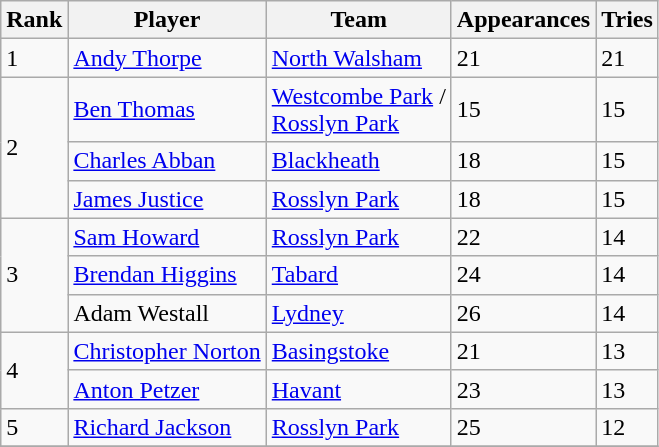<table class="wikitable">
<tr>
<th>Rank</th>
<th>Player</th>
<th>Team</th>
<th>Appearances</th>
<th>Tries</th>
</tr>
<tr>
<td>1</td>
<td> <a href='#'>Andy Thorpe</a></td>
<td><a href='#'>North Walsham</a></td>
<td>21</td>
<td>21</td>
</tr>
<tr>
<td rowspan=3>2</td>
<td> <a href='#'>Ben Thomas</a></td>
<td><a href='#'>Westcombe Park</a> /<br><a href='#'>Rosslyn Park</a></td>
<td>15</td>
<td>15</td>
</tr>
<tr>
<td> <a href='#'>Charles Abban</a></td>
<td><a href='#'>Blackheath</a></td>
<td>18</td>
<td>15</td>
</tr>
<tr>
<td> <a href='#'>James Justice</a></td>
<td><a href='#'>Rosslyn Park</a></td>
<td>18</td>
<td>15</td>
</tr>
<tr>
<td rowspan=3>3</td>
<td> <a href='#'>Sam Howard</a></td>
<td><a href='#'>Rosslyn Park</a></td>
<td>22</td>
<td>14</td>
</tr>
<tr>
<td> <a href='#'>Brendan Higgins</a></td>
<td><a href='#'>Tabard</a></td>
<td>24</td>
<td>14</td>
</tr>
<tr>
<td> Adam Westall</td>
<td><a href='#'>Lydney</a></td>
<td>26</td>
<td>14</td>
</tr>
<tr>
<td rowspan=2>4</td>
<td> <a href='#'>Christopher Norton</a></td>
<td><a href='#'>Basingstoke</a></td>
<td>21</td>
<td>13</td>
</tr>
<tr>
<td> <a href='#'>Anton Petzer</a></td>
<td><a href='#'>Havant</a></td>
<td>23</td>
<td>13</td>
</tr>
<tr>
<td>5</td>
<td> <a href='#'>Richard Jackson</a></td>
<td><a href='#'>Rosslyn Park</a></td>
<td>25</td>
<td>12</td>
</tr>
<tr>
</tr>
</table>
